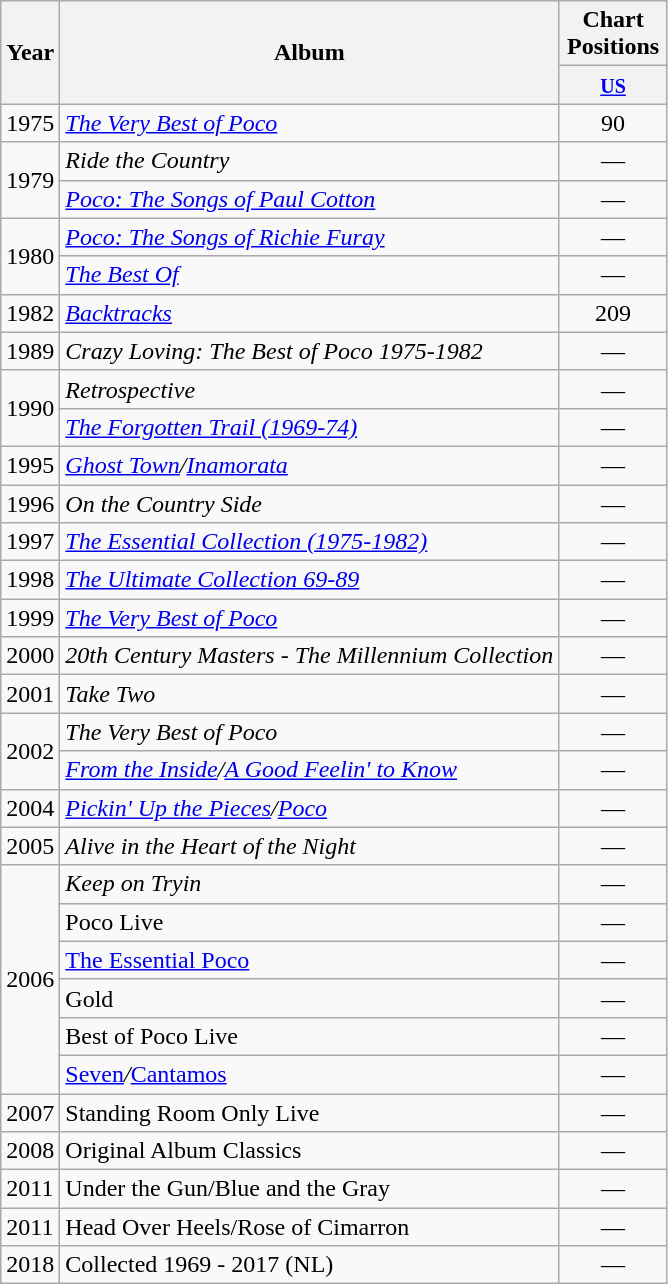<table class="wikitable">
<tr>
<th rowspan="2">Year</th>
<th rowspan="2">Album</th>
<th>Chart Positions</th>
</tr>
<tr>
<th width="65"><small><a href='#'>US</a></small></th>
</tr>
<tr>
<td>1975</td>
<td><em><a href='#'>The Very Best of Poco</a></em></td>
<td align="center">90</td>
</tr>
<tr>
<td rowspan="2">1979</td>
<td><em>Ride the Country</em></td>
<td align="center">—</td>
</tr>
<tr>
<td><em><a href='#'>Poco: The Songs of Paul Cotton</a></em></td>
<td align="center">—</td>
</tr>
<tr>
<td rowspan="2">1980</td>
<td><em><a href='#'>Poco: The Songs of Richie Furay</a></em></td>
<td align="center">—</td>
</tr>
<tr>
<td><em><a href='#'>The Best Of</a></em></td>
<td align="center">—</td>
</tr>
<tr>
<td>1982</td>
<td><em><a href='#'>Backtracks</a></em></td>
<td align="center">209</td>
</tr>
<tr>
<td>1989</td>
<td><em>Crazy Loving: The Best of Poco 1975-1982</em></td>
<td align="center">—</td>
</tr>
<tr>
<td rowspan="2">1990</td>
<td><em>Retrospective</em></td>
<td align="center">—</td>
</tr>
<tr>
<td><em><a href='#'>The Forgotten Trail (1969-74)</a></em></td>
<td align="center">—</td>
</tr>
<tr>
<td>1995</td>
<td><em><a href='#'>Ghost Town</a>/<a href='#'>Inamorata</a></em></td>
<td align="center">—</td>
</tr>
<tr>
<td>1996</td>
<td><em>On the Country Side</em></td>
<td align="center">—</td>
</tr>
<tr>
<td>1997</td>
<td><em><a href='#'>The Essential Collection (1975-1982)</a></em></td>
<td align="center">—</td>
</tr>
<tr>
<td>1998</td>
<td><em><a href='#'>The Ultimate Collection 69-89</a></em></td>
<td align="center">—</td>
</tr>
<tr>
<td>1999</td>
<td><em><a href='#'>The Very Best of Poco</a></em></td>
<td align="center">—</td>
</tr>
<tr>
<td>2000</td>
<td><em>20th Century Masters - The Millennium Collection</em></td>
<td align="center">—</td>
</tr>
<tr>
<td>2001</td>
<td><em>Take Two</em></td>
<td align="center">—</td>
</tr>
<tr>
<td rowspan="2">2002</td>
<td><em>The Very Best of Poco</em></td>
<td align="center">—</td>
</tr>
<tr>
<td><em><a href='#'>From the Inside</a>/<a href='#'>A Good Feelin' to Know</a></em></td>
<td align="center">—</td>
</tr>
<tr>
<td>2004</td>
<td><em><a href='#'>Pickin' Up the Pieces</a>/<a href='#'>Poco</a></em></td>
<td align="center">—</td>
</tr>
<tr>
<td>2005</td>
<td><em>Alive in the Heart of the Night</em></td>
<td align="center">—</td>
</tr>
<tr>
<td rowspan="6">2006</td>
<td><em>Keep on Tryin<strong></td>
<td align="center">—</td>
</tr>
<tr>
<td></em>Poco Live<em></td>
<td align="center">—</td>
</tr>
<tr>
<td></em><a href='#'>The Essential Poco</a><em></td>
<td align="center">—</td>
</tr>
<tr>
<td></em>Gold<em></td>
<td align="center">—</td>
</tr>
<tr>
<td></em>Best of Poco Live<em></td>
<td align="center">—</td>
</tr>
<tr>
<td></em><a href='#'>Seven</a><em>/</em><a href='#'>Cantamos</a><em></td>
<td align="center">—</td>
</tr>
<tr>
<td>2007</td>
<td></em>Standing Room Only Live<em></td>
<td align="center">—</td>
</tr>
<tr>
<td>2008</td>
<td></em>Original Album Classics<em></td>
<td align="center">—</td>
</tr>
<tr>
<td>2011</td>
<td></em>Under the Gun/Blue and the Gray<em></td>
<td align="center">—</td>
</tr>
<tr>
<td>2011</td>
<td></em>Head Over Heels/Rose of Cimarron<em></td>
<td align="center">—</td>
</tr>
<tr>
<td>2018</td>
<td></em>Collected 1969 - 2017 (NL)<em></td>
<td align="center">—</td>
</tr>
</table>
